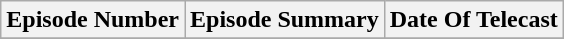<table class = "wikitable sortable">
<tr>
<th>Episode Number</th>
<th>Episode Summary</th>
<th>Date Of Telecast</th>
</tr>
<tr>
</tr>
</table>
